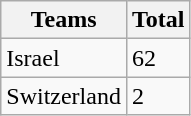<table class="wikitable">
<tr>
<th>Teams</th>
<th>Total</th>
</tr>
<tr>
<td>Israel</td>
<td>62</td>
</tr>
<tr>
<td>Switzerland</td>
<td>2</td>
</tr>
</table>
